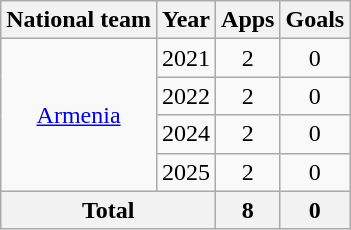<table class="wikitable" style="text-align:center">
<tr>
<th>National team</th>
<th>Year</th>
<th>Apps</th>
<th>Goals</th>
</tr>
<tr>
<td rowspan="4"><a href='#'>Armenia</a></td>
<td>2021</td>
<td>2</td>
<td>0</td>
</tr>
<tr>
<td>2022</td>
<td>2</td>
<td>0</td>
</tr>
<tr>
<td>2024</td>
<td>2</td>
<td>0</td>
</tr>
<tr>
<td>2025</td>
<td>2</td>
<td>0</td>
</tr>
<tr>
<th colspan="2">Total</th>
<th>8</th>
<th>0</th>
</tr>
</table>
